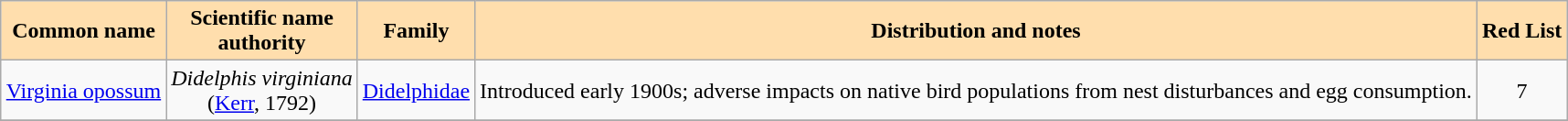<table class="sortable wikitable" style="margin:1em auto; text-align:center;">
<tr>
<th style="background-color:#FFDEAD;">Common name</th>
<th style="background-color:#FFDEAD;">Scientific name<br>authority</th>
<th style="background-color:#FFDEAD;">Family</th>
<th style="background-color:#FFDEAD;" class="unsortable">Distribution and notes</th>
<th style="background-color:#FFDEAD;">Red List</th>
</tr>
<tr --->
<td><a href='#'>Virginia opossum</a><br></td>
<td><em>Didelphis virginiana</em><br>(<a href='#'>Kerr</a>, 1792)</td>
<td><a href='#'>Didelphidae</a></td>
<td>Introduced early 1900s; adverse impacts on native bird populations from nest disturbances and egg consumption.</td>
<td><div>7</div></td>
</tr>
<tr --->
</tr>
</table>
